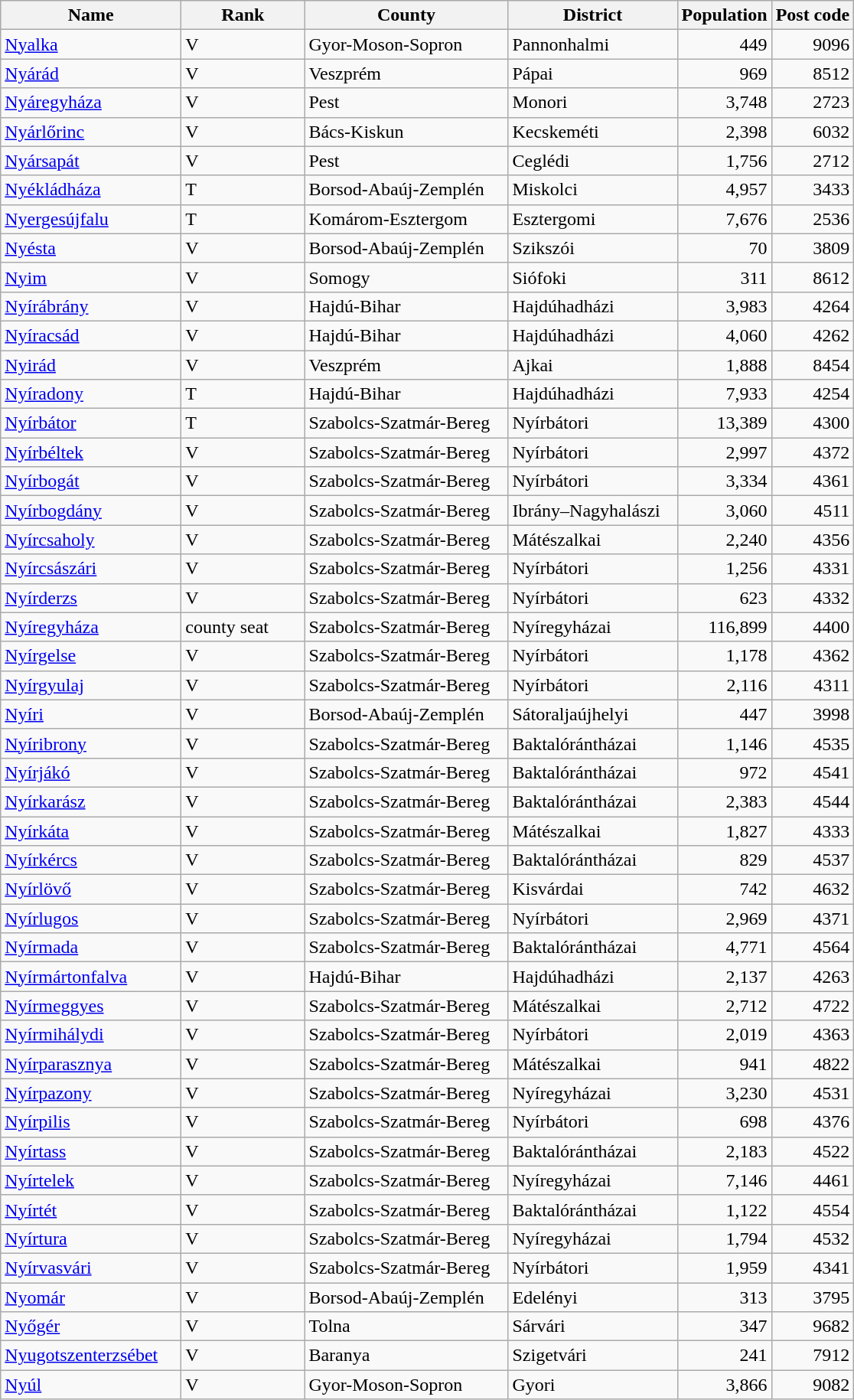<table class=wikitable>
<tr>
<th width=150>Name</th>
<th width=100>Rank</th>
<th width=170>County</th>
<th width=140>District</th>
<th>Population</th>
<th>Post code</th>
</tr>
<tr>
<td><a href='#'>Nyalka</a></td>
<td>V</td>
<td>Gyor-Moson-Sopron</td>
<td>Pannonhalmi</td>
<td align=right>449</td>
<td align=right>9096</td>
</tr>
<tr>
<td><a href='#'>Nyárád</a></td>
<td>V</td>
<td>Veszprém</td>
<td>Pápai</td>
<td align=right>969</td>
<td align=right>8512</td>
</tr>
<tr>
<td><a href='#'>Nyáregyháza</a></td>
<td>V</td>
<td>Pest</td>
<td>Monori</td>
<td align=right>3,748</td>
<td align=right>2723</td>
</tr>
<tr>
<td><a href='#'>Nyárlőrinc</a></td>
<td>V</td>
<td>Bács-Kiskun</td>
<td>Kecskeméti</td>
<td align=right>2,398</td>
<td align=right>6032</td>
</tr>
<tr>
<td><a href='#'>Nyársapát</a></td>
<td>V</td>
<td>Pest</td>
<td>Ceglédi</td>
<td align=right>1,756</td>
<td align=right>2712</td>
</tr>
<tr>
<td><a href='#'>Nyékládháza</a></td>
<td>T</td>
<td>Borsod-Abaúj-Zemplén</td>
<td>Miskolci</td>
<td align=right>4,957</td>
<td align=right>3433</td>
</tr>
<tr>
<td><a href='#'>Nyergesújfalu</a></td>
<td>T</td>
<td>Komárom-Esztergom</td>
<td>Esztergomi</td>
<td align=right>7,676</td>
<td align=right>2536</td>
</tr>
<tr>
<td><a href='#'>Nyésta</a></td>
<td>V</td>
<td>Borsod-Abaúj-Zemplén</td>
<td>Szikszói</td>
<td align=right>70</td>
<td align=right>3809</td>
</tr>
<tr>
<td><a href='#'>Nyim</a></td>
<td>V</td>
<td>Somogy</td>
<td>Siófoki</td>
<td align=right>311</td>
<td align=right>8612</td>
</tr>
<tr>
<td><a href='#'>Nyírábrány</a></td>
<td>V</td>
<td>Hajdú-Bihar</td>
<td>Hajdúhadházi</td>
<td align=right>3,983</td>
<td align=right>4264</td>
</tr>
<tr>
<td><a href='#'>Nyíracsád</a></td>
<td>V</td>
<td>Hajdú-Bihar</td>
<td>Hajdúhadházi</td>
<td align=right>4,060</td>
<td align=right>4262</td>
</tr>
<tr>
<td><a href='#'>Nyirád</a></td>
<td>V</td>
<td>Veszprém</td>
<td>Ajkai</td>
<td align=right>1,888</td>
<td align=right>8454</td>
</tr>
<tr>
<td><a href='#'>Nyíradony</a></td>
<td>T</td>
<td>Hajdú-Bihar</td>
<td>Hajdúhadházi</td>
<td align=right>7,933</td>
<td align=right>4254</td>
</tr>
<tr>
<td><a href='#'>Nyírbátor</a></td>
<td>T</td>
<td>Szabolcs-Szatmár-Bereg</td>
<td>Nyírbátori</td>
<td align=right>13,389</td>
<td align=right>4300</td>
</tr>
<tr>
<td><a href='#'>Nyírbéltek</a></td>
<td>V</td>
<td>Szabolcs-Szatmár-Bereg</td>
<td>Nyírbátori</td>
<td align=right>2,997</td>
<td align=right>4372</td>
</tr>
<tr>
<td><a href='#'>Nyírbogát</a></td>
<td>V</td>
<td>Szabolcs-Szatmár-Bereg</td>
<td>Nyírbátori</td>
<td align=right>3,334</td>
<td align=right>4361</td>
</tr>
<tr>
<td><a href='#'>Nyírbogdány</a></td>
<td>V</td>
<td>Szabolcs-Szatmár-Bereg</td>
<td>Ibrány–Nagyhalászi</td>
<td align=right>3,060</td>
<td align=right>4511</td>
</tr>
<tr>
<td><a href='#'>Nyírcsaholy</a></td>
<td>V</td>
<td>Szabolcs-Szatmár-Bereg</td>
<td>Mátészalkai</td>
<td align=right>2,240</td>
<td align=right>4356</td>
</tr>
<tr>
<td><a href='#'>Nyírcsászári</a></td>
<td>V</td>
<td>Szabolcs-Szatmár-Bereg</td>
<td>Nyírbátori</td>
<td align=right>1,256</td>
<td align=right>4331</td>
</tr>
<tr>
<td><a href='#'>Nyírderzs</a></td>
<td>V</td>
<td>Szabolcs-Szatmár-Bereg</td>
<td>Nyírbátori</td>
<td align=right>623</td>
<td align=right>4332</td>
</tr>
<tr>
<td><a href='#'>Nyíregyháza</a></td>
<td>county seat</td>
<td>Szabolcs-Szatmár-Bereg</td>
<td>Nyíregyházai</td>
<td align=right>116,899</td>
<td align=right>4400</td>
</tr>
<tr>
<td><a href='#'>Nyírgelse</a></td>
<td>V</td>
<td>Szabolcs-Szatmár-Bereg</td>
<td>Nyírbátori</td>
<td align=right>1,178</td>
<td align=right>4362</td>
</tr>
<tr>
<td><a href='#'>Nyírgyulaj</a></td>
<td>V</td>
<td>Szabolcs-Szatmár-Bereg</td>
<td>Nyírbátori</td>
<td align=right>2,116</td>
<td align=right>4311</td>
</tr>
<tr>
<td><a href='#'>Nyíri</a></td>
<td>V</td>
<td>Borsod-Abaúj-Zemplén</td>
<td>Sátoraljaújhelyi</td>
<td align=right>447</td>
<td align=right>3998</td>
</tr>
<tr>
<td><a href='#'>Nyíribrony</a></td>
<td>V</td>
<td>Szabolcs-Szatmár-Bereg</td>
<td>Baktalórántházai</td>
<td align=right>1,146</td>
<td align=right>4535</td>
</tr>
<tr>
<td><a href='#'>Nyírjákó</a></td>
<td>V</td>
<td>Szabolcs-Szatmár-Bereg</td>
<td>Baktalórántházai</td>
<td align=right>972</td>
<td align=right>4541</td>
</tr>
<tr>
<td><a href='#'>Nyírkarász</a></td>
<td>V</td>
<td>Szabolcs-Szatmár-Bereg</td>
<td>Baktalórántházai</td>
<td align=right>2,383</td>
<td align=right>4544</td>
</tr>
<tr>
<td><a href='#'>Nyírkáta</a></td>
<td>V</td>
<td>Szabolcs-Szatmár-Bereg</td>
<td>Mátészalkai</td>
<td align=right>1,827</td>
<td align=right>4333</td>
</tr>
<tr>
<td><a href='#'>Nyírkércs</a></td>
<td>V</td>
<td>Szabolcs-Szatmár-Bereg</td>
<td>Baktalórántházai</td>
<td align=right>829</td>
<td align=right>4537</td>
</tr>
<tr>
<td><a href='#'>Nyírlövő</a></td>
<td>V</td>
<td>Szabolcs-Szatmár-Bereg</td>
<td>Kisvárdai</td>
<td align=right>742</td>
<td align=right>4632</td>
</tr>
<tr>
<td><a href='#'>Nyírlugos</a></td>
<td>V</td>
<td>Szabolcs-Szatmár-Bereg</td>
<td>Nyírbátori</td>
<td align=right>2,969</td>
<td align=right>4371</td>
</tr>
<tr>
<td><a href='#'>Nyírmada</a></td>
<td>V</td>
<td>Szabolcs-Szatmár-Bereg</td>
<td>Baktalórántházai</td>
<td align=right>4,771</td>
<td align=right>4564</td>
</tr>
<tr>
<td><a href='#'>Nyírmártonfalva</a></td>
<td>V</td>
<td>Hajdú-Bihar</td>
<td>Hajdúhadházi</td>
<td align=right>2,137</td>
<td align=right>4263</td>
</tr>
<tr>
<td><a href='#'>Nyírmeggyes</a></td>
<td>V</td>
<td>Szabolcs-Szatmár-Bereg</td>
<td>Mátészalkai</td>
<td align=right>2,712</td>
<td align=right>4722</td>
</tr>
<tr>
<td><a href='#'>Nyírmihálydi</a></td>
<td>V</td>
<td>Szabolcs-Szatmár-Bereg</td>
<td>Nyírbátori</td>
<td align=right>2,019</td>
<td align=right>4363</td>
</tr>
<tr>
<td><a href='#'>Nyírparasznya</a></td>
<td>V</td>
<td>Szabolcs-Szatmár-Bereg</td>
<td>Mátészalkai</td>
<td align=right>941</td>
<td align=right>4822</td>
</tr>
<tr>
<td><a href='#'>Nyírpazony</a></td>
<td>V</td>
<td>Szabolcs-Szatmár-Bereg</td>
<td>Nyíregyházai</td>
<td align=right>3,230</td>
<td align=right>4531</td>
</tr>
<tr>
<td><a href='#'>Nyírpilis</a></td>
<td>V</td>
<td>Szabolcs-Szatmár-Bereg</td>
<td>Nyírbátori</td>
<td align=right>698</td>
<td align=right>4376</td>
</tr>
<tr>
<td><a href='#'>Nyírtass</a></td>
<td>V</td>
<td>Szabolcs-Szatmár-Bereg</td>
<td>Baktalórántházai</td>
<td align=right>2,183</td>
<td align=right>4522</td>
</tr>
<tr>
<td><a href='#'>Nyírtelek</a></td>
<td>V</td>
<td>Szabolcs-Szatmár-Bereg</td>
<td>Nyíregyházai</td>
<td align=right>7,146</td>
<td align=right>4461</td>
</tr>
<tr>
<td><a href='#'>Nyírtét</a></td>
<td>V</td>
<td>Szabolcs-Szatmár-Bereg</td>
<td>Baktalórántházai</td>
<td align=right>1,122</td>
<td align=right>4554</td>
</tr>
<tr>
<td><a href='#'>Nyírtura</a></td>
<td>V</td>
<td>Szabolcs-Szatmár-Bereg</td>
<td>Nyíregyházai</td>
<td align=right>1,794</td>
<td align=right>4532</td>
</tr>
<tr>
<td><a href='#'>Nyírvasvári</a></td>
<td>V</td>
<td>Szabolcs-Szatmár-Bereg</td>
<td>Nyírbátori</td>
<td align=right>1,959</td>
<td align=right>4341</td>
</tr>
<tr>
<td><a href='#'>Nyomár</a></td>
<td>V</td>
<td>Borsod-Abaúj-Zemplén</td>
<td>Edelényi</td>
<td align=right>313</td>
<td align=right>3795</td>
</tr>
<tr>
<td><a href='#'>Nyőgér</a></td>
<td>V</td>
<td>Tolna</td>
<td>Sárvári</td>
<td align=right>347</td>
<td align=right>9682</td>
</tr>
<tr>
<td><a href='#'>Nyugotszenterzsébet</a></td>
<td>V</td>
<td>Baranya</td>
<td>Szigetvári</td>
<td align=right>241</td>
<td align=right>7912</td>
</tr>
<tr>
<td><a href='#'>Nyúl</a></td>
<td>V</td>
<td>Gyor-Moson-Sopron</td>
<td>Gyori</td>
<td align=right>3,866</td>
<td align=right>9082</td>
</tr>
</table>
